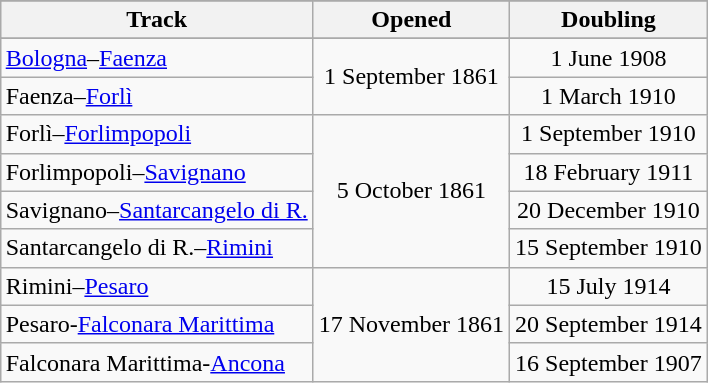<table class="wikitable" style="float:right; margin-left: 1em">
<tr>
</tr>
<tr style="background:#efefef;">
<th>Track</th>
<th>Opened</th>
<th>Doubling</th>
</tr>
<tr>
</tr>
<tr>
<td><a href='#'>Bologna</a>–<a href='#'>Faenza</a></td>
<td rowspan="2" align="center">1 September 1861</td>
<td align="center">1 June 1908</td>
</tr>
<tr>
<td>Faenza–<a href='#'>Forlì</a></td>
<td align="center">1 March 1910</td>
</tr>
<tr>
<td>Forlì–<a href='#'>Forlimpopoli</a></td>
<td rowspan="4" align="center">5 October 1861</td>
<td align="center">1 September 1910</td>
</tr>
<tr>
<td>Forlimpopoli–<a href='#'>Savignano</a></td>
<td align="center">18 February 1911</td>
</tr>
<tr>
<td>Savignano–<a href='#'>Santarcangelo di R.</a></td>
<td align="center">20 December 1910</td>
</tr>
<tr>
<td>Santarcangelo di R.–<a href='#'>Rimini</a></td>
<td align="center">15 September 1910</td>
</tr>
<tr>
<td>Rimini–<a href='#'>Pesaro</a></td>
<td rowspan="3" align="center">17 November 1861</td>
<td align="center">15 July 1914</td>
</tr>
<tr>
<td>Pesaro-<a href='#'>Falconara Marittima</a></td>
<td align="center">20 September 1914</td>
</tr>
<tr>
<td>Falconara Marittima-<a href='#'>Ancona</a></td>
<td align="center">16 September 1907</td>
</tr>
</table>
